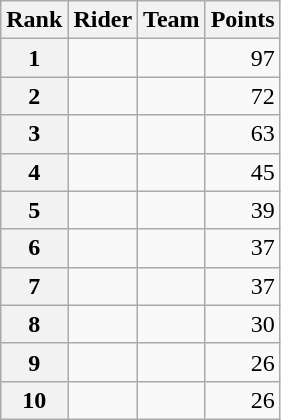<table class="wikitable" margin-bottom:0;">
<tr>
<th scope="col">Rank</th>
<th scope="col">Rider</th>
<th scope="col">Team</th>
<th scope="col">Points</th>
</tr>
<tr>
<th scope="row">1</th>
<td> </td>
<td></td>
<td align="right">97</td>
</tr>
<tr>
<th scope="row">2</th>
<td></td>
<td></td>
<td align="right">72</td>
</tr>
<tr>
<th scope="row">3</th>
<td></td>
<td></td>
<td align="right">63</td>
</tr>
<tr>
<th scope="row">4</th>
<td> </td>
<td></td>
<td align="right">45</td>
</tr>
<tr>
<th scope="row">5</th>
<td></td>
<td></td>
<td align="right">39</td>
</tr>
<tr>
<th scope="row">6</th>
<td> </td>
<td></td>
<td align="right">37</td>
</tr>
<tr>
<th scope="row">7</th>
<td></td>
<td></td>
<td align="right">37</td>
</tr>
<tr>
<th scope="row">8</th>
<td></td>
<td></td>
<td align="right">30</td>
</tr>
<tr>
<th scope="row">9</th>
<td></td>
<td></td>
<td align="right">26</td>
</tr>
<tr>
<th scope="row">10</th>
<td></td>
<td></td>
<td align="right">26</td>
</tr>
</table>
